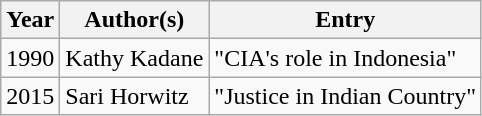<table class="wikitable">
<tr>
<th>Year</th>
<th>Author(s)</th>
<th>Entry</th>
</tr>
<tr>
<td>1990</td>
<td>Kathy Kadane</td>
<td>"CIA's role in Indonesia"</td>
</tr>
<tr>
<td>2015</td>
<td>Sari Horwitz</td>
<td>"Justice in Indian Country"</td>
</tr>
</table>
